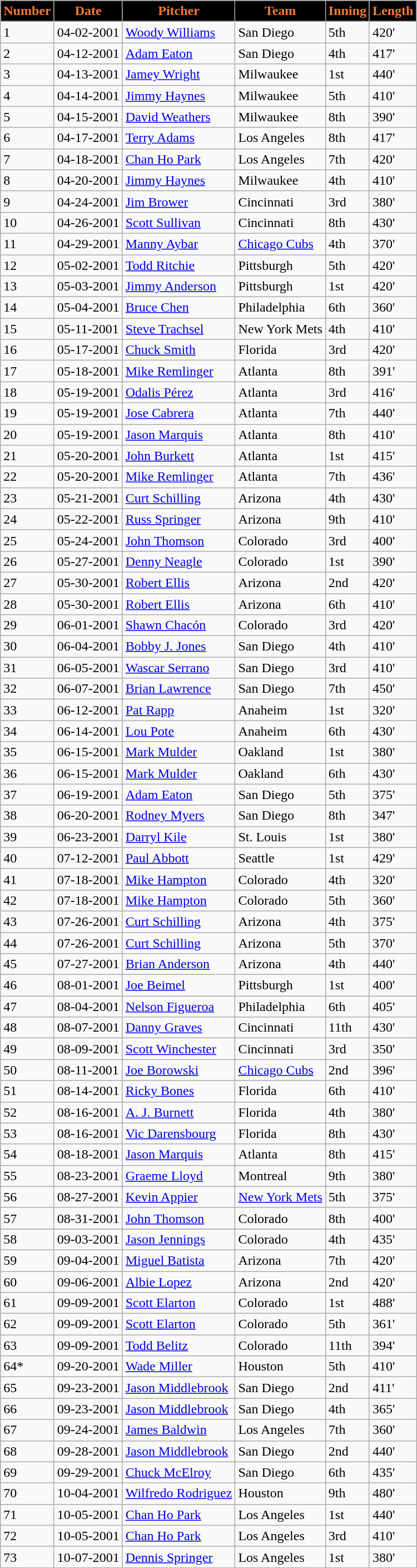<table class="wikitable sortable">
<tr>
<th style="background:black;color:#f47937;">Number</th>
<th style="background:black;color:#f47937;">Date</th>
<th style="background:black;color:#f47937;">Pitcher</th>
<th style="background:black;color:#f47937;">Team</th>
<th style="background:black;color:#f47937;">Inning</th>
<th style="background:black;color:#f47937;">Length</th>
</tr>
<tr>
<td>1</td>
<td>04-02-2001</td>
<td><a href='#'>Woody Williams</a></td>
<td>San Diego</td>
<td>5th</td>
<td>420'</td>
</tr>
<tr>
<td>2</td>
<td>04-12-2001</td>
<td><a href='#'>Adam Eaton</a></td>
<td>San Diego</td>
<td>4th</td>
<td>417'</td>
</tr>
<tr>
<td>3</td>
<td>04-13-2001</td>
<td><a href='#'>Jamey Wright</a></td>
<td>Milwaukee</td>
<td>1st</td>
<td>440'</td>
</tr>
<tr>
<td>4</td>
<td>04-14-2001</td>
<td><a href='#'>Jimmy Haynes</a></td>
<td>Milwaukee</td>
<td>5th</td>
<td>410'</td>
</tr>
<tr>
<td>5</td>
<td>04-15-2001</td>
<td><a href='#'>David Weathers</a></td>
<td>Milwaukee</td>
<td>8th</td>
<td>390'</td>
</tr>
<tr>
<td>6</td>
<td>04-17-2001</td>
<td><a href='#'>Terry Adams</a></td>
<td>Los Angeles</td>
<td>8th</td>
<td>417'</td>
</tr>
<tr>
<td>7</td>
<td>04-18-2001</td>
<td><a href='#'>Chan Ho Park</a></td>
<td>Los Angeles</td>
<td>7th</td>
<td>420'</td>
</tr>
<tr>
<td>8</td>
<td>04-20-2001</td>
<td><a href='#'>Jimmy Haynes</a></td>
<td>Milwaukee</td>
<td>4th</td>
<td>410'</td>
</tr>
<tr>
<td>9</td>
<td>04-24-2001</td>
<td><a href='#'>Jim Brower</a></td>
<td>Cincinnati</td>
<td>3rd</td>
<td>380'</td>
</tr>
<tr>
<td>10</td>
<td>04-26-2001</td>
<td><a href='#'>Scott Sullivan</a></td>
<td>Cincinnati</td>
<td>8th</td>
<td>430'</td>
</tr>
<tr>
<td>11</td>
<td>04-29-2001</td>
<td><a href='#'>Manny Aybar</a></td>
<td><a href='#'>Chicago Cubs</a></td>
<td>4th</td>
<td>370'</td>
</tr>
<tr>
<td>12</td>
<td>05-02-2001</td>
<td><a href='#'>Todd Ritchie</a></td>
<td>Pittsburgh</td>
<td>5th</td>
<td>420'</td>
</tr>
<tr>
<td>13</td>
<td>05-03-2001</td>
<td><a href='#'>Jimmy Anderson</a></td>
<td>Pittsburgh</td>
<td>1st</td>
<td>420'</td>
</tr>
<tr>
<td>14</td>
<td>05-04-2001</td>
<td><a href='#'>Bruce Chen</a></td>
<td>Philadelphia</td>
<td>6th</td>
<td>360'</td>
</tr>
<tr>
<td>15</td>
<td>05-11-2001</td>
<td><a href='#'>Steve Trachsel</a></td>
<td>New York Mets</td>
<td>4th</td>
<td>410'</td>
</tr>
<tr>
<td>16</td>
<td>05-17-2001</td>
<td><a href='#'>Chuck Smith</a></td>
<td>Florida</td>
<td>3rd</td>
<td>420'</td>
</tr>
<tr>
<td>17</td>
<td>05-18-2001</td>
<td><a href='#'>Mike Remlinger</a></td>
<td>Atlanta</td>
<td>8th</td>
<td>391'</td>
</tr>
<tr>
<td>18</td>
<td>05-19-2001</td>
<td><a href='#'>Odalis Pérez</a></td>
<td>Atlanta</td>
<td>3rd</td>
<td>416'</td>
</tr>
<tr>
<td>19</td>
<td>05-19-2001</td>
<td><a href='#'>Jose Cabrera</a></td>
<td>Atlanta</td>
<td>7th</td>
<td>440'</td>
</tr>
<tr>
<td>20</td>
<td>05-19-2001</td>
<td><a href='#'>Jason Marquis</a></td>
<td>Atlanta</td>
<td>8th</td>
<td>410'</td>
</tr>
<tr>
<td>21</td>
<td>05-20-2001</td>
<td><a href='#'>John Burkett</a></td>
<td>Atlanta</td>
<td>1st</td>
<td>415'</td>
</tr>
<tr>
<td>22</td>
<td>05-20-2001</td>
<td><a href='#'>Mike Remlinger</a></td>
<td>Atlanta</td>
<td>7th</td>
<td>436'</td>
</tr>
<tr>
<td>23</td>
<td>05-21-2001</td>
<td><a href='#'>Curt Schilling</a></td>
<td>Arizona</td>
<td>4th</td>
<td>430'</td>
</tr>
<tr>
<td>24</td>
<td>05-22-2001</td>
<td><a href='#'>Russ Springer</a></td>
<td>Arizona</td>
<td>9th</td>
<td>410'</td>
</tr>
<tr>
<td>25</td>
<td>05-24-2001</td>
<td><a href='#'>John Thomson</a></td>
<td>Colorado</td>
<td>3rd</td>
<td>400'</td>
</tr>
<tr>
<td>26</td>
<td>05-27-2001</td>
<td><a href='#'>Denny Neagle</a></td>
<td>Colorado</td>
<td>1st</td>
<td>390'</td>
</tr>
<tr>
<td>27</td>
<td>05-30-2001</td>
<td><a href='#'>Robert Ellis</a></td>
<td>Arizona</td>
<td>2nd</td>
<td>420'</td>
</tr>
<tr>
<td>28</td>
<td>05-30-2001</td>
<td><a href='#'>Robert Ellis</a></td>
<td>Arizona</td>
<td>6th</td>
<td>410'</td>
</tr>
<tr>
<td>29</td>
<td>06-01-2001</td>
<td><a href='#'>Shawn Chacón</a></td>
<td>Colorado</td>
<td>3rd</td>
<td>420'</td>
</tr>
<tr>
<td>30</td>
<td>06-04-2001</td>
<td><a href='#'>Bobby J. Jones</a></td>
<td>San Diego</td>
<td>4th</td>
<td>410'</td>
</tr>
<tr>
<td>31</td>
<td>06-05-2001</td>
<td><a href='#'>Wascar Serrano</a></td>
<td>San Diego</td>
<td>3rd</td>
<td>410'</td>
</tr>
<tr>
<td>32</td>
<td>06-07-2001</td>
<td><a href='#'>Brian Lawrence</a></td>
<td>San Diego</td>
<td>7th</td>
<td>450'</td>
</tr>
<tr>
<td>33</td>
<td>06-12-2001</td>
<td><a href='#'>Pat Rapp</a></td>
<td>Anaheim</td>
<td>1st</td>
<td>320'</td>
</tr>
<tr>
<td>34</td>
<td>06-14-2001</td>
<td><a href='#'>Lou Pote</a></td>
<td>Anaheim</td>
<td>6th</td>
<td>430'</td>
</tr>
<tr>
<td>35</td>
<td>06-15-2001</td>
<td><a href='#'>Mark Mulder</a></td>
<td>Oakland</td>
<td>1st</td>
<td>380'</td>
</tr>
<tr>
<td>36</td>
<td>06-15-2001</td>
<td><a href='#'>Mark Mulder</a></td>
<td>Oakland</td>
<td>6th</td>
<td>430'</td>
</tr>
<tr>
<td>37</td>
<td>06-19-2001</td>
<td><a href='#'>Adam Eaton</a></td>
<td>San Diego</td>
<td>5th</td>
<td>375'</td>
</tr>
<tr>
<td>38</td>
<td>06-20-2001</td>
<td><a href='#'>Rodney Myers</a></td>
<td>San Diego</td>
<td>8th</td>
<td>347'</td>
</tr>
<tr>
<td>39</td>
<td>06-23-2001</td>
<td><a href='#'>Darryl Kile</a></td>
<td>St. Louis</td>
<td>1st</td>
<td>380'</td>
</tr>
<tr>
<td>40</td>
<td>07-12-2001</td>
<td><a href='#'>Paul Abbott</a></td>
<td>Seattle</td>
<td>1st</td>
<td>429'</td>
</tr>
<tr>
<td>41</td>
<td>07-18-2001</td>
<td><a href='#'>Mike Hampton</a></td>
<td>Colorado</td>
<td>4th</td>
<td>320'</td>
</tr>
<tr>
<td>42</td>
<td>07-18-2001</td>
<td><a href='#'>Mike Hampton</a></td>
<td>Colorado</td>
<td>5th</td>
<td>360'</td>
</tr>
<tr>
<td>43</td>
<td>07-26-2001</td>
<td><a href='#'>Curt Schilling</a></td>
<td>Arizona</td>
<td>4th</td>
<td>375'</td>
</tr>
<tr>
<td>44</td>
<td>07-26-2001</td>
<td><a href='#'>Curt Schilling</a></td>
<td>Arizona</td>
<td>5th</td>
<td>370'</td>
</tr>
<tr>
<td>45</td>
<td>07-27-2001</td>
<td><a href='#'>Brian Anderson</a></td>
<td>Arizona</td>
<td>4th</td>
<td>440'</td>
</tr>
<tr>
<td>46</td>
<td>08-01-2001</td>
<td><a href='#'>Joe Beimel</a></td>
<td>Pittsburgh</td>
<td>1st</td>
<td>400'</td>
</tr>
<tr>
<td>47</td>
<td>08-04-2001</td>
<td><a href='#'>Nelson Figueroa</a></td>
<td>Philadelphia</td>
<td>6th</td>
<td>405'</td>
</tr>
<tr>
<td>48</td>
<td>08-07-2001</td>
<td><a href='#'>Danny Graves</a></td>
<td>Cincinnati</td>
<td>11th</td>
<td>430'</td>
</tr>
<tr>
<td>49</td>
<td>08-09-2001</td>
<td><a href='#'>Scott Winchester</a></td>
<td>Cincinnati</td>
<td>3rd</td>
<td>350'</td>
</tr>
<tr>
<td>50</td>
<td>08-11-2001</td>
<td><a href='#'>Joe Borowski</a></td>
<td><a href='#'>Chicago Cubs</a></td>
<td>2nd</td>
<td>396'</td>
</tr>
<tr>
<td>51</td>
<td>08-14-2001</td>
<td><a href='#'>Ricky Bones</a></td>
<td>Florida</td>
<td>6th</td>
<td>410'</td>
</tr>
<tr>
<td>52</td>
<td>08-16-2001</td>
<td><a href='#'>A. J. Burnett</a></td>
<td>Florida</td>
<td>4th</td>
<td>380'</td>
</tr>
<tr>
<td>53</td>
<td>08-16-2001</td>
<td><a href='#'>Vic Darensbourg</a></td>
<td>Florida</td>
<td>8th</td>
<td>430'</td>
</tr>
<tr>
<td>54</td>
<td>08-18-2001</td>
<td><a href='#'>Jason Marquis</a></td>
<td>Atlanta</td>
<td>8th</td>
<td>415'</td>
</tr>
<tr>
<td>55</td>
<td>08-23-2001</td>
<td><a href='#'>Graeme Lloyd</a></td>
<td>Montreal</td>
<td>9th</td>
<td>380'</td>
</tr>
<tr>
<td>56</td>
<td>08-27-2001</td>
<td><a href='#'>Kevin Appier</a></td>
<td><a href='#'>New York Mets</a></td>
<td>5th</td>
<td>375'</td>
</tr>
<tr>
<td>57</td>
<td>08-31-2001</td>
<td><a href='#'>John Thomson</a></td>
<td>Colorado</td>
<td>8th</td>
<td>400'</td>
</tr>
<tr>
</tr>
<tr>
<td>58</td>
<td>09-03-2001</td>
<td><a href='#'>Jason Jennings</a></td>
<td>Colorado</td>
<td>4th</td>
<td>435'</td>
</tr>
<tr>
<td>59</td>
<td>09-04-2001</td>
<td><a href='#'>Miguel Batista</a></td>
<td>Arizona</td>
<td>7th</td>
<td>420'</td>
</tr>
<tr>
<td>60</td>
<td>09-06-2001</td>
<td><a href='#'>Albie Lopez</a></td>
<td>Arizona</td>
<td>2nd</td>
<td>420'</td>
</tr>
<tr>
<td>61</td>
<td>09-09-2001</td>
<td><a href='#'>Scott Elarton</a></td>
<td>Colorado</td>
<td>1st</td>
<td>488'</td>
</tr>
<tr>
<td>62</td>
<td>09-09-2001</td>
<td><a href='#'>Scott Elarton</a></td>
<td>Colorado</td>
<td>5th</td>
<td>361'</td>
</tr>
<tr>
<td>63</td>
<td>09-09-2001</td>
<td><a href='#'>Todd Belitz</a></td>
<td>Colorado</td>
<td>11th</td>
<td>394'</td>
</tr>
<tr>
<td>64*</td>
<td>09-20-2001</td>
<td><a href='#'>Wade Miller</a></td>
<td>Houston</td>
<td>5th</td>
<td>410'</td>
</tr>
<tr>
<td>65</td>
<td>09-23-2001</td>
<td><a href='#'>Jason Middlebrook</a></td>
<td>San Diego</td>
<td>2nd</td>
<td>411'</td>
</tr>
<tr>
<td>66</td>
<td>09-23-2001</td>
<td><a href='#'>Jason Middlebrook</a></td>
<td>San Diego</td>
<td>4th</td>
<td>365'</td>
</tr>
<tr>
<td>67</td>
<td>09-24-2001</td>
<td><a href='#'>James Baldwin</a></td>
<td>Los Angeles</td>
<td>7th</td>
<td>360'</td>
</tr>
<tr>
<td>68</td>
<td>09-28-2001</td>
<td><a href='#'>Jason Middlebrook</a></td>
<td>San Diego</td>
<td>2nd</td>
<td>440'</td>
</tr>
<tr>
<td>69</td>
<td>09-29-2001</td>
<td><a href='#'>Chuck McElroy</a></td>
<td>San Diego</td>
<td>6th</td>
<td>435'</td>
</tr>
<tr>
<td>70</td>
<td>10-04-2001</td>
<td><a href='#'>Wilfredo Rodriguez</a></td>
<td>Houston</td>
<td>9th</td>
<td>480'</td>
</tr>
<tr>
<td>71</td>
<td>10-05-2001</td>
<td><a href='#'>Chan Ho Park</a></td>
<td>Los Angeles</td>
<td>1st</td>
<td>440'</td>
</tr>
<tr>
<td>72</td>
<td>10-05-2001</td>
<td><a href='#'>Chan Ho Park</a></td>
<td>Los Angeles</td>
<td>3rd</td>
<td>410'</td>
</tr>
<tr>
<td>73</td>
<td>10-07-2001</td>
<td><a href='#'>Dennis Springer</a></td>
<td>Los Angeles</td>
<td>1st</td>
<td>380'</td>
</tr>
<tr>
</tr>
</table>
